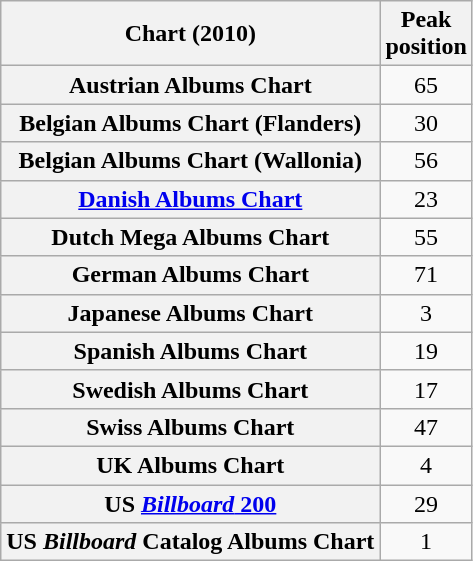<table class="wikitable sortable plainrowheaders" style="text-align:center;">
<tr>
<th scope="col">Chart (2010)</th>
<th scope="col">Peak<br>position</th>
</tr>
<tr>
<th scope="row">Austrian Albums Chart</th>
<td>65</td>
</tr>
<tr>
<th scope="row">Belgian Albums Chart (Flanders)</th>
<td>30</td>
</tr>
<tr>
<th scope="row">Belgian Albums Chart (Wallonia)</th>
<td>56</td>
</tr>
<tr>
<th scope="row"><a href='#'>Danish Albums Chart</a></th>
<td>23</td>
</tr>
<tr>
<th scope="row">Dutch Mega Albums Chart</th>
<td>55</td>
</tr>
<tr>
<th scope="row">German Albums Chart</th>
<td>71</td>
</tr>
<tr>
<th scope="row">Japanese Albums Chart</th>
<td>3</td>
</tr>
<tr>
<th scope="row">Spanish Albums Chart</th>
<td>19</td>
</tr>
<tr>
<th scope="row">Swedish Albums Chart</th>
<td>17</td>
</tr>
<tr>
<th scope="row">Swiss Albums Chart</th>
<td>47</td>
</tr>
<tr>
<th scope="row">UK Albums Chart</th>
<td>4</td>
</tr>
<tr>
<th scope="row">US <a href='#'><em>Billboard</em> 200</a></th>
<td>29</td>
</tr>
<tr>
<th scope="row">US <em>Billboard</em> Catalog Albums Chart</th>
<td>1</td>
</tr>
</table>
